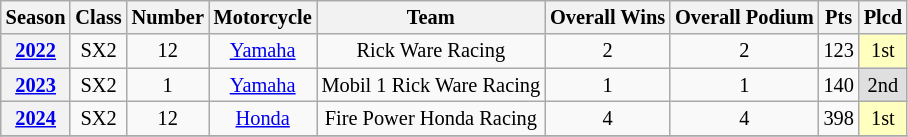<table class="wikitable" style="font-size: 85%; text-align:center">
<tr>
<th>Season</th>
<th>Class</th>
<th>Number</th>
<th>Motorcycle</th>
<th>Team</th>
<th>Overall Wins</th>
<th>Overall Podium</th>
<th>Pts</th>
<th>Plcd</th>
</tr>
<tr>
<th><a href='#'>2022</a></th>
<td>SX2</td>
<td>12</td>
<td><a href='#'>Yamaha</a></td>
<td>Rick Ware Racing</td>
<td>2</td>
<td>2</td>
<td>123</td>
<td style="background:#ffffbf;">1st</td>
</tr>
<tr>
<th><a href='#'>2023</a></th>
<td>SX2</td>
<td>1</td>
<td><a href='#'>Yamaha</a></td>
<td>Mobil 1 Rick Ware Racing</td>
<td>1</td>
<td>1</td>
<td>140</td>
<td style="background:#dfdfdf;">2nd</td>
</tr>
<tr>
<th><a href='#'>2024</a></th>
<td>SX2</td>
<td>12</td>
<td><a href='#'>Honda</a></td>
<td>Fire Power Honda Racing</td>
<td>4</td>
<td>4</td>
<td>398</td>
<td style="background:#ffffbf;">1st</td>
</tr>
<tr>
</tr>
</table>
